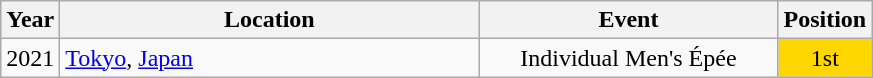<table class="wikitable" style="text-align:center;">
<tr>
<th>Year</th>
<th style="width:17em">Location</th>
<th style="width:12em">Event</th>
<th>Position</th>
</tr>
<tr>
<td>2021</td>
<td align="left"> <a href='#'>Tokyo</a>, <a href='#'>Japan</a></td>
<td>Individual Men's Épée</td>
<td bgcolor="gold">1st</td>
</tr>
</table>
